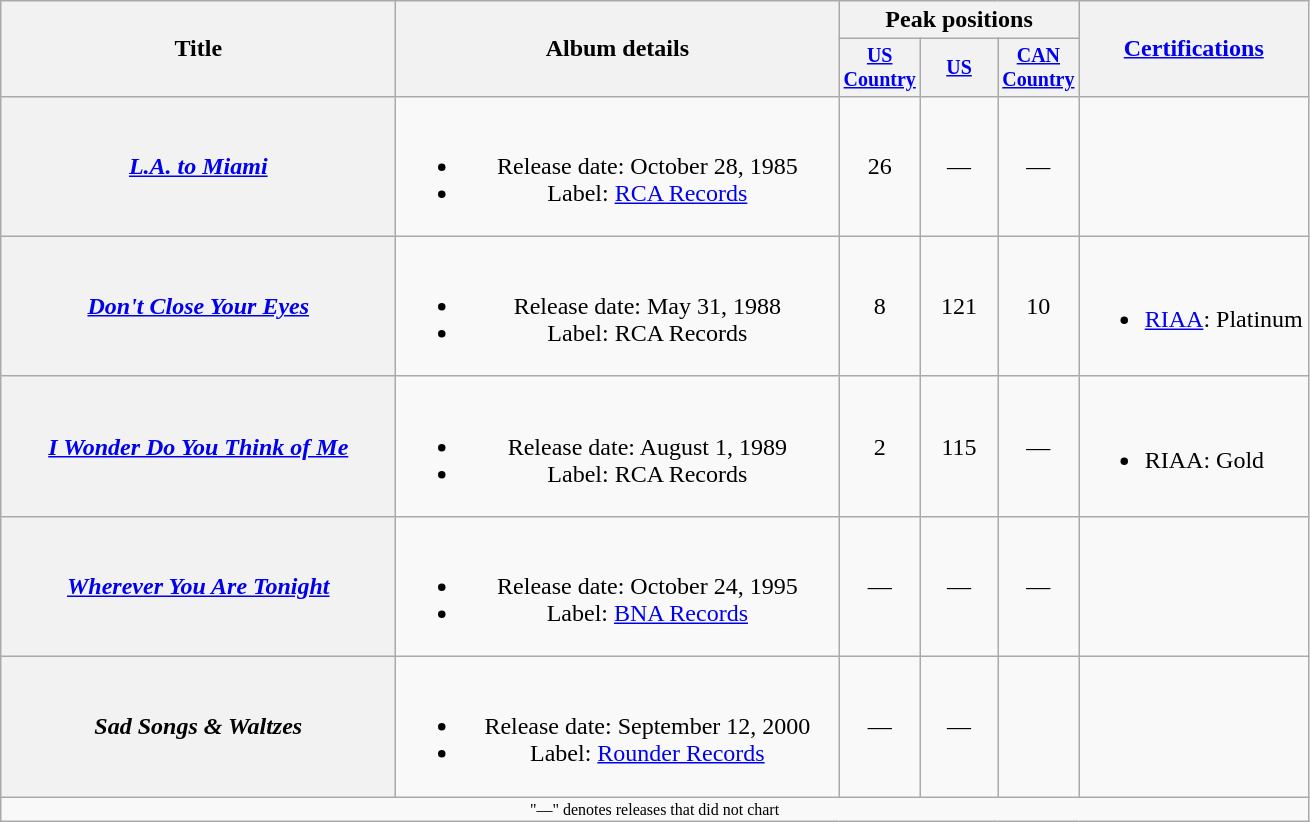<table class="wikitable plainrowheaders" style="text-align:center;">
<tr>
<th rowspan="2" style="width:16em;">Title</th>
<th rowspan="2" style="width:18em;">Album details</th>
<th colspan="3">Peak positions</th>
<th rowspan="2"><a href='#'>Certifications</a></th>
</tr>
<tr style="font-size:smaller;">
<th style="width:45px;"><a href='#'>US Country</a><br></th>
<th style="width:45px;"><a href='#'>US</a><br></th>
<th style="width:45px;"><a href='#'>CAN Country</a><br></th>
</tr>
<tr>
<th scope="row"><em><a href='#'>L.A. to Miami</a></em></th>
<td><br><ul><li>Release date: October 28, 1985</li><li>Label: <a href='#'>RCA Records</a></li></ul></td>
<td>26</td>
<td>—</td>
<td>—</td>
<td></td>
</tr>
<tr>
<th scope="row"><em><a href='#'>Don't Close Your Eyes</a></em></th>
<td><br><ul><li>Release date: May 31, 1988</li><li>Label: RCA Records</li></ul></td>
<td>8</td>
<td>121</td>
<td>10</td>
<td style="text-align:left;"><br><ul><li><a href='#'>RIAA</a>: Platinum</li></ul></td>
</tr>
<tr>
<th scope="row"><em><a href='#'>I Wonder Do You Think of Me</a></em></th>
<td><br><ul><li>Release date: August 1, 1989</li><li>Label: RCA Records</li></ul></td>
<td>2</td>
<td>115</td>
<td>—</td>
<td style="text-align:left;"><br><ul><li>RIAA: Gold</li></ul></td>
</tr>
<tr>
<th scope="row"><em><a href='#'>Wherever You Are Tonight</a></em></th>
<td><br><ul><li>Release date: October 24, 1995</li><li>Label: <a href='#'>BNA Records</a></li></ul></td>
<td>—</td>
<td>—</td>
<td>—</td>
<td></td>
</tr>
<tr>
<th scope="row"><em>Sad Songs & Waltzes</em></th>
<td><br><ul><li>Release date: September 12, 2000</li><li>Label: <a href='#'>Rounder Records</a></li></ul></td>
<td>—</td>
<td>—</td>
<td></td>
<td></td>
</tr>
<tr>
<td colspan="6" style="font-size:8pt">"—" denotes releases that did not chart</td>
</tr>
</table>
